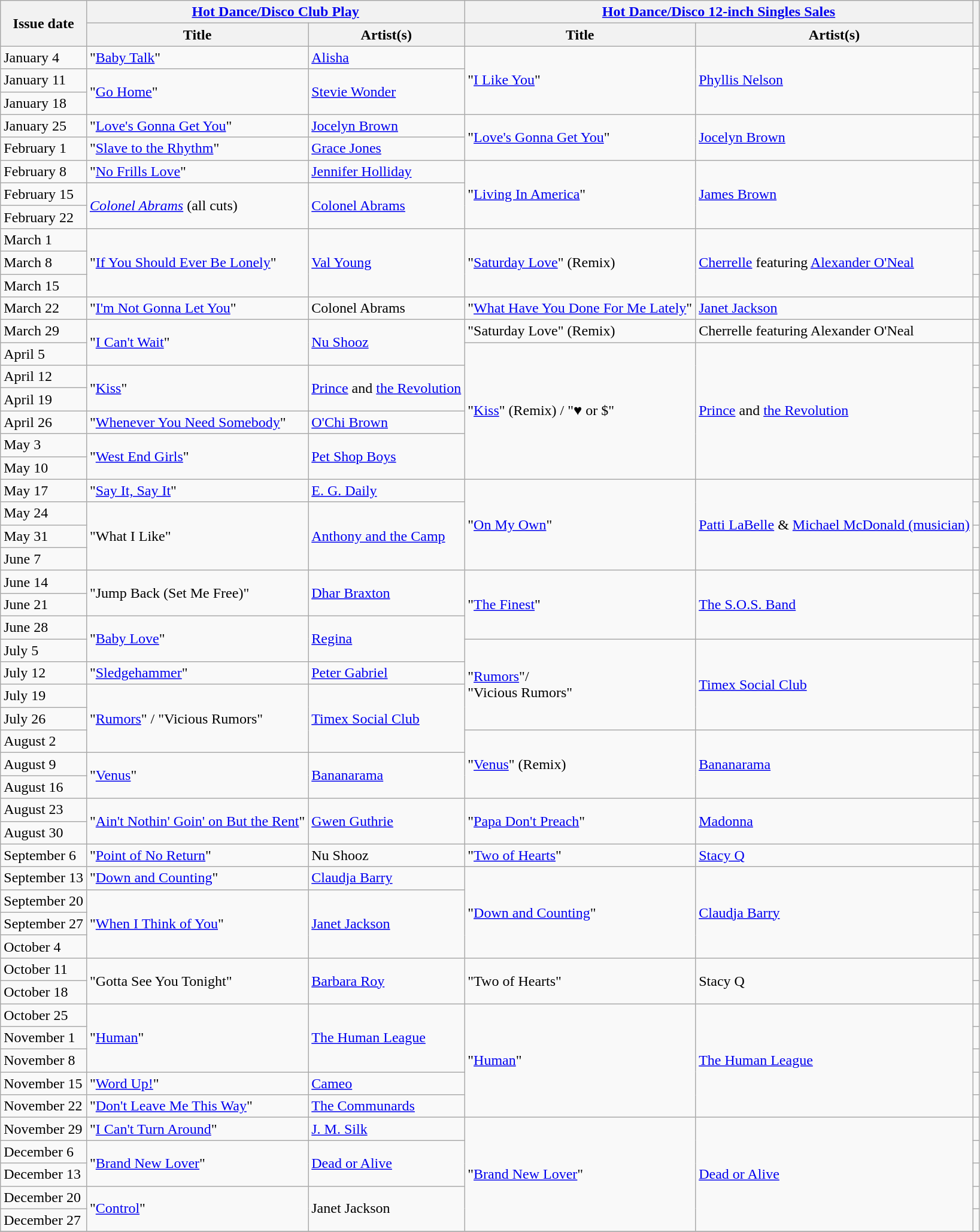<table class="wikitable sortable plainrowheaders">
<tr>
<th scope=col rowspan=2>Issue date</th>
<th scope=colgroup colspan=2><a href='#'>Hot Dance/Disco Club Play</a></th>
<th scope=colgroup colspan=2><a href='#'>Hot Dance/Disco 12-inch Singles Sales</a></th>
<th scope=col class=unsortable rowspan=2></th>
</tr>
<tr>
<th scope=col>Title</th>
<th scope=col>Artist(s)</th>
<th scope=col>Title</th>
<th scope=col>Artist(s)</th>
</tr>
<tr>
<td>January 4</td>
<td>"<a href='#'>Baby Talk</a>"</td>
<td><a href='#'>Alisha</a></td>
<td rowspan="3">"<a href='#'>I Like You</a>"</td>
<td rowspan="3"><a href='#'>Phyllis Nelson</a></td>
<td></td>
</tr>
<tr>
<td>January 11</td>
<td rowspan="2">"<a href='#'>Go Home</a>"</td>
<td rowspan="2"><a href='#'>Stevie Wonder</a></td>
<td></td>
</tr>
<tr>
<td>January 18</td>
<td></td>
</tr>
<tr>
<td>January 25</td>
<td>"<a href='#'>Love's Gonna Get You</a>"</td>
<td><a href='#'>Jocelyn Brown</a></td>
<td rowspan="2">"<a href='#'>Love's Gonna Get You</a>"</td>
<td rowspan="2"><a href='#'>Jocelyn Brown</a></td>
<td></td>
</tr>
<tr>
<td>February 1</td>
<td>"<a href='#'>Slave to the Rhythm</a>"</td>
<td><a href='#'>Grace Jones</a></td>
<td></td>
</tr>
<tr>
<td>February 8</td>
<td>"<a href='#'>No Frills Love</a>"</td>
<td><a href='#'>Jennifer Holliday</a></td>
<td rowspan="3">"<a href='#'>Living In America</a>"</td>
<td rowspan="3"><a href='#'>James Brown</a></td>
<td></td>
</tr>
<tr>
<td>February 15</td>
<td rowspan="2"><a href='#'><em>Colonel Abrams</em></a> (all cuts)</td>
<td rowspan="2"><a href='#'>Colonel Abrams</a></td>
<td></td>
</tr>
<tr>
<td>February 22</td>
<td></td>
</tr>
<tr>
<td>March 1</td>
<td rowspan="3">"<a href='#'>If You Should Ever Be Lonely</a>"</td>
<td rowspan="3"><a href='#'>Val Young</a></td>
<td rowspan="3">"<a href='#'>Saturday Love</a>" (Remix)</td>
<td rowspan="3"><a href='#'>Cherrelle</a> featuring <a href='#'>Alexander O'Neal</a></td>
<td></td>
</tr>
<tr>
<td>March 8</td>
<td></td>
</tr>
<tr>
<td>March 15</td>
<td></td>
</tr>
<tr>
<td>March 22</td>
<td>"<a href='#'>I'm Not Gonna Let You</a>"</td>
<td>Colonel Abrams</td>
<td>"<a href='#'>What Have You Done For Me Lately</a>"</td>
<td><a href='#'>Janet Jackson</a></td>
<td></td>
</tr>
<tr>
<td>March 29</td>
<td rowspan="2">"<a href='#'>I Can't Wait</a>"</td>
<td rowspan="2"><a href='#'>Nu Shooz</a></td>
<td>"Saturday Love" (Remix)</td>
<td>Cherrelle featuring Alexander O'Neal</td>
<td></td>
</tr>
<tr>
<td>April 5</td>
<td rowspan="6">"<a href='#'>Kiss</a>" (Remix) / "♥ or $"</td>
<td rowspan="6"><a href='#'>Prince</a> and <a href='#'>the Revolution</a></td>
<td></td>
</tr>
<tr>
<td>April 12</td>
<td rowspan="2">"<a href='#'>Kiss</a>"</td>
<td rowspan="2"><a href='#'>Prince</a> and <a href='#'>the Revolution</a></td>
<td></td>
</tr>
<tr>
<td>April 19</td>
<td></td>
</tr>
<tr>
<td>April 26</td>
<td>"<a href='#'>Whenever You Need Somebody</a>"</td>
<td><a href='#'>O'Chi Brown</a></td>
<td></td>
</tr>
<tr>
<td>May 3</td>
<td rowspan="2">"<a href='#'>West End Girls</a>"</td>
<td rowspan="2"><a href='#'>Pet Shop Boys</a></td>
<td></td>
</tr>
<tr>
<td>May 10</td>
<td></td>
</tr>
<tr>
<td>May 17</td>
<td>"<a href='#'>Say It, Say It</a>"</td>
<td><a href='#'>E. G. Daily</a></td>
<td rowspan="4">"<a href='#'>On My Own</a>"</td>
<td rowspan="4"><a href='#'>Patti LaBelle</a> & <a href='#'>Michael McDonald (musician)</a></td>
<td></td>
</tr>
<tr>
<td>May 24</td>
<td rowspan="3">"What I Like"</td>
<td rowspan="3"><a href='#'>Anthony and the Camp</a></td>
<td></td>
</tr>
<tr>
<td>May 31</td>
<td></td>
</tr>
<tr>
<td>June 7</td>
<td></td>
</tr>
<tr>
<td>June 14</td>
<td rowspan="2">"Jump Back (Set Me Free)"</td>
<td rowspan="2"><a href='#'>Dhar Braxton</a></td>
<td rowspan="3">"<a href='#'>The Finest</a>"</td>
<td rowspan="3"><a href='#'>The S.O.S. Band</a></td>
<td></td>
</tr>
<tr>
<td>June 21</td>
<td></td>
</tr>
<tr>
<td>June 28</td>
<td rowspan="2">"<a href='#'>Baby Love</a>"</td>
<td rowspan="2"><a href='#'>Regina</a></td>
<td></td>
</tr>
<tr>
<td>July 5</td>
<td rowspan="4">"<a href='#'>Rumors</a>"/<br>"Vicious Rumors"</td>
<td rowspan="4"><a href='#'>Timex Social Club</a></td>
<td></td>
</tr>
<tr>
<td>July 12</td>
<td>"<a href='#'>Sledgehammer</a>"</td>
<td><a href='#'>Peter Gabriel</a></td>
<td></td>
</tr>
<tr>
<td>July 19</td>
<td rowspan="3">"<a href='#'>Rumors</a>" / "Vicious Rumors"</td>
<td rowspan="3"><a href='#'>Timex Social Club</a></td>
<td></td>
</tr>
<tr>
<td>July 26</td>
<td></td>
</tr>
<tr>
<td>August 2</td>
<td rowspan="3">"<a href='#'>Venus</a>" (Remix)</td>
<td rowspan="3"><a href='#'>Bananarama</a></td>
<td></td>
</tr>
<tr>
<td>August 9</td>
<td rowspan="2">"<a href='#'>Venus</a>"</td>
<td rowspan="2"><a href='#'>Bananarama</a></td>
<td></td>
</tr>
<tr>
<td>August 16</td>
<td></td>
</tr>
<tr>
<td>August 23</td>
<td rowspan="2">"<a href='#'>Ain't Nothin' Goin' on But the Rent</a>"</td>
<td rowspan="2"><a href='#'>Gwen Guthrie</a></td>
<td rowspan="2">"<a href='#'>Papa Don't Preach</a>"</td>
<td rowspan="2"><a href='#'>Madonna</a></td>
<td></td>
</tr>
<tr>
<td>August 30</td>
<td></td>
</tr>
<tr>
<td>September 6</td>
<td>"<a href='#'>Point of No Return</a>"</td>
<td>Nu Shooz</td>
<td>"<a href='#'>Two of Hearts</a>"</td>
<td><a href='#'>Stacy Q</a></td>
<td></td>
</tr>
<tr>
<td>September 13</td>
<td>"<a href='#'>Down and Counting</a>"</td>
<td><a href='#'>Claudja Barry</a></td>
<td rowspan="4">"<a href='#'>Down and Counting</a>"</td>
<td rowspan="4"><a href='#'>Claudja Barry</a></td>
<td></td>
</tr>
<tr>
<td>September 20</td>
<td rowspan="3">"<a href='#'>When I Think of You</a>"</td>
<td rowspan="3"><a href='#'>Janet Jackson</a></td>
<td></td>
</tr>
<tr>
<td>September 27</td>
<td></td>
</tr>
<tr>
<td>October 4</td>
<td></td>
</tr>
<tr>
<td>October 11</td>
<td rowspan="2">"Gotta See You Tonight"</td>
<td rowspan="2"><a href='#'>Barbara Roy</a></td>
<td rowspan="2">"Two of Hearts"</td>
<td rowspan="2">Stacy Q</td>
<td></td>
</tr>
<tr>
<td>October 18</td>
<td></td>
</tr>
<tr>
<td>October 25</td>
<td rowspan="3">"<a href='#'>Human</a>"</td>
<td rowspan="3"><a href='#'>The Human League</a></td>
<td rowspan="5">"<a href='#'>Human</a>"</td>
<td rowspan="5"><a href='#'>The Human League</a></td>
<td></td>
</tr>
<tr>
<td>November 1</td>
<td></td>
</tr>
<tr>
<td>November 8</td>
<td></td>
</tr>
<tr>
<td>November 15</td>
<td>"<a href='#'>Word Up!</a>"</td>
<td><a href='#'>Cameo</a></td>
<td></td>
</tr>
<tr>
<td>November 22</td>
<td>"<a href='#'>Don't Leave Me This Way</a>"</td>
<td><a href='#'>The Communards</a></td>
<td></td>
</tr>
<tr>
<td>November 29</td>
<td>"<a href='#'>I Can't Turn Around</a>"</td>
<td><a href='#'>J. M. Silk</a></td>
<td rowspan="5">"<a href='#'>Brand New Lover</a>"</td>
<td rowspan="5"><a href='#'>Dead or Alive</a></td>
<td></td>
</tr>
<tr>
<td>December 6</td>
<td rowspan="2">"<a href='#'>Brand New Lover</a>"</td>
<td rowspan="2"><a href='#'>Dead or Alive</a></td>
<td></td>
</tr>
<tr>
<td>December 13</td>
<td></td>
</tr>
<tr>
<td>December 20</td>
<td rowspan="2">"<a href='#'>Control</a>"</td>
<td rowspan="2">Janet Jackson</td>
<td></td>
</tr>
<tr>
<td>December 27</td>
<td></td>
</tr>
<tr>
</tr>
</table>
